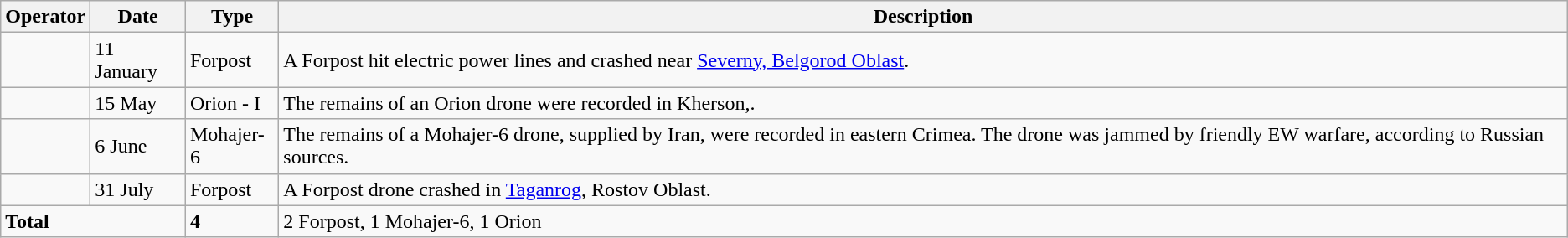<table class="wikitable">
<tr>
<th>Operator</th>
<th>Date</th>
<th>Type</th>
<th>Description</th>
</tr>
<tr>
<td></td>
<td>11 January</td>
<td>Forpost</td>
<td>A Forpost hit electric power lines and crashed near <a href='#'>Severny, Belgorod Oblast</a>.</td>
</tr>
<tr>
<td></td>
<td>15 May</td>
<td>Orion - I</td>
<td>The remains of an Orion drone were recorded in Kherson,.</td>
</tr>
<tr>
<td></td>
<td>6 June</td>
<td>Mohajer-6</td>
<td>The remains of a Mohajer-6 drone, supplied by Iran, were recorded in eastern Crimea. The drone was jammed by friendly EW warfare, according to Russian sources.</td>
</tr>
<tr>
<td></td>
<td>31 July</td>
<td>Forpost</td>
<td>A Forpost drone crashed in <a href='#'>Taganrog</a>, Rostov Oblast.</td>
</tr>
<tr>
<td colspan="2"><strong>Total</strong></td>
<td><strong>4</strong></td>
<td>2 Forpost, 1 Mohajer-6, 1 Orion</td>
</tr>
</table>
